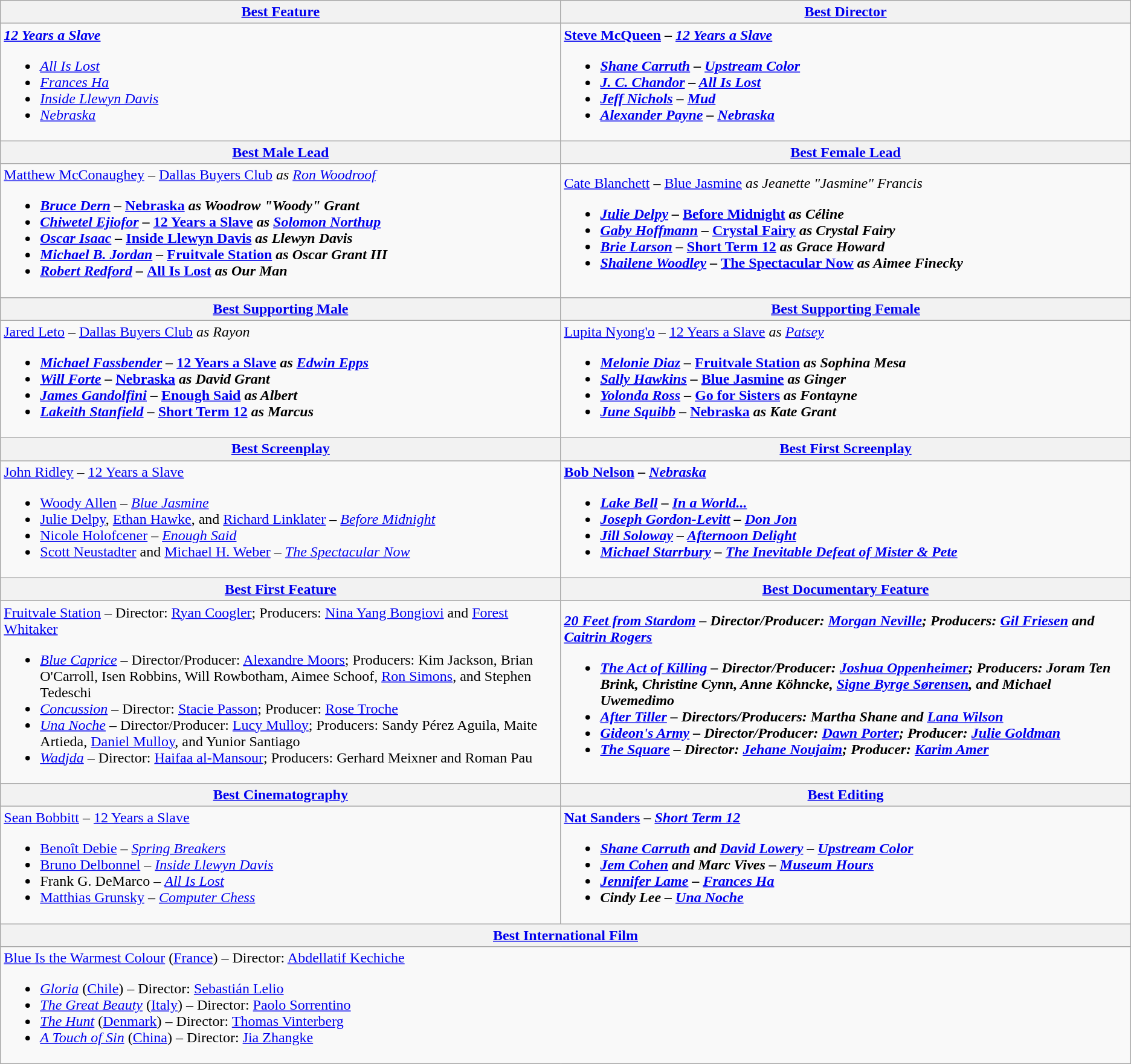<table class="wikitable">
<tr>
<th><a href='#'>Best Feature</a></th>
<th><a href='#'>Best Director</a></th>
</tr>
<tr>
<td><strong><em><a href='#'>12 Years a Slave</a></em></strong><br><ul><li><em><a href='#'>All Is Lost</a></em></li><li><em><a href='#'>Frances Ha</a></em></li><li><em><a href='#'>Inside Llewyn Davis</a></em></li><li><em><a href='#'>Nebraska</a></em></li></ul></td>
<td><strong><a href='#'>Steve McQueen</a> – <em><a href='#'>12 Years a Slave</a><strong><em><br><ul><li><a href='#'>Shane Carruth</a> – </em><a href='#'>Upstream Color</a><em></li><li><a href='#'>J. C. Chandor</a> – </em><a href='#'>All Is Lost</a><em></li><li><a href='#'>Jeff Nichols</a> – </em><a href='#'>Mud</a><em></li><li><a href='#'>Alexander Payne</a> – </em><a href='#'>Nebraska</a><em></li></ul></td>
</tr>
<tr>
<th><a href='#'>Best Male Lead</a></th>
<th><a href='#'>Best Female Lead</a></th>
</tr>
<tr>
<td></strong><a href='#'>Matthew McConaughey</a> – </em><a href='#'>Dallas Buyers Club</a><em> as <a href='#'>Ron Woodroof</a><strong><br><ul><li><a href='#'>Bruce Dern</a> – </em><a href='#'>Nebraska</a><em> as Woodrow "Woody" Grant</li><li><a href='#'>Chiwetel Ejiofor</a> – </em><a href='#'>12 Years a Slave</a><em> as <a href='#'>Solomon Northup</a></li><li><a href='#'>Oscar Isaac</a> – </em><a href='#'>Inside Llewyn Davis</a><em> as Llewyn Davis</li><li><a href='#'>Michael B. Jordan</a> – </em><a href='#'>Fruitvale Station</a><em> as Oscar Grant III</li><li><a href='#'>Robert Redford</a> – </em><a href='#'>All Is Lost</a><em> as Our Man</li></ul></td>
<td></strong><a href='#'>Cate Blanchett</a> – </em><a href='#'>Blue Jasmine</a><em> as Jeanette "Jasmine" Francis<strong><br><ul><li><a href='#'>Julie Delpy</a> – </em><a href='#'>Before Midnight</a><em> as Céline</li><li><a href='#'>Gaby Hoffmann</a> – </em><a href='#'>Crystal Fairy</a><em> as Crystal Fairy</li><li><a href='#'>Brie Larson</a> – </em><a href='#'>Short Term 12</a><em> as Grace Howard</li><li><a href='#'>Shailene Woodley</a> – </em><a href='#'>The Spectacular Now</a><em> as Aimee Finecky</li></ul></td>
</tr>
<tr>
<th><a href='#'>Best Supporting Male</a></th>
<th><a href='#'>Best Supporting Female</a></th>
</tr>
<tr>
<td></strong><a href='#'>Jared Leto</a> – </em><a href='#'>Dallas Buyers Club</a><em> as Rayon<strong><br><ul><li><a href='#'>Michael Fassbender</a> – </em><a href='#'>12 Years a Slave</a><em> as <a href='#'>Edwin Epps</a></li><li><a href='#'>Will Forte</a> – </em><a href='#'>Nebraska</a><em> as David Grant</li><li><a href='#'>James Gandolfini</a> – </em><a href='#'>Enough Said</a><em> as Albert</li><li><a href='#'>Lakeith Stanfield</a> – </em><a href='#'>Short Term 12</a><em> as Marcus</li></ul></td>
<td></strong><a href='#'>Lupita Nyong'o</a> – </em><a href='#'>12 Years a Slave</a><em> as <a href='#'>Patsey</a><strong><br><ul><li><a href='#'>Melonie Diaz</a> – </em><a href='#'>Fruitvale Station</a><em> as Sophina Mesa</li><li><a href='#'>Sally Hawkins</a> – </em><a href='#'>Blue Jasmine</a><em> as Ginger</li><li><a href='#'>Yolonda Ross</a> – </em><a href='#'>Go for Sisters</a><em> as Fontayne</li><li><a href='#'>June Squibb</a> – </em><a href='#'>Nebraska</a><em> as Kate Grant</li></ul></td>
</tr>
<tr>
<th><a href='#'>Best Screenplay</a></th>
<th><a href='#'>Best First Screenplay</a></th>
</tr>
<tr>
<td></strong><a href='#'>John Ridley</a> – </em><a href='#'>12 Years a Slave</a></em></strong><br><ul><li><a href='#'>Woody Allen</a> – <em><a href='#'>Blue Jasmine</a></em></li><li><a href='#'>Julie Delpy</a>, <a href='#'>Ethan Hawke</a>, and <a href='#'>Richard Linklater</a> – <em><a href='#'>Before Midnight</a></em></li><li><a href='#'>Nicole Holofcener</a> – <em><a href='#'>Enough Said</a></em></li><li><a href='#'>Scott Neustadter</a> and <a href='#'>Michael H. Weber</a> – <em><a href='#'>The Spectacular Now</a></em></li></ul></td>
<td><strong><a href='#'>Bob Nelson</a> – <em><a href='#'>Nebraska</a><strong><em><br><ul><li><a href='#'>Lake Bell</a> – </em><a href='#'>In a World...</a><em></li><li><a href='#'>Joseph Gordon-Levitt</a> – </em><a href='#'>Don Jon</a><em></li><li><a href='#'>Jill Soloway</a> – </em><a href='#'>Afternoon Delight</a><em></li><li><a href='#'>Michael Starrbury</a> – </em><a href='#'>The Inevitable Defeat of Mister & Pete</a><em></li></ul></td>
</tr>
<tr>
<th><a href='#'>Best First Feature</a></th>
<th><a href='#'>Best Documentary Feature</a></th>
</tr>
<tr>
<td></em></strong><a href='#'>Fruitvale Station</a></em> – Director: <a href='#'>Ryan Coogler</a>; Producers: <a href='#'>Nina Yang Bongiovi</a> and <a href='#'>Forest Whitaker</a></strong><br><ul><li><em><a href='#'>Blue Caprice</a></em> – Director/Producer: <a href='#'>Alexandre Moors</a>; Producers: Kim Jackson, Brian O'Carroll, Isen Robbins, Will Rowbotham, Aimee Schoof, <a href='#'>Ron Simons</a>, and Stephen Tedeschi</li><li><em><a href='#'>Concussion</a></em> – Director: <a href='#'>Stacie Passon</a>; Producer: <a href='#'>Rose Troche</a></li><li><em><a href='#'>Una Noche</a></em> – Director/Producer: <a href='#'>Lucy Mulloy</a>; Producers: Sandy Pérez Aguila, Maite Artieda, <a href='#'>Daniel Mulloy</a>, and Yunior Santiago</li><li><em><a href='#'>Wadjda</a></em> – Director: <a href='#'>Haifaa al-Mansour</a>; Producers: Gerhard Meixner and Roman Pau</li></ul></td>
<td><strong><em><a href='#'>20 Feet from Stardom</a><em> – Director/Producer: <a href='#'>Morgan Neville</a>; Producers: <a href='#'>Gil Friesen</a> and <a href='#'>Caitrin Rogers</a><strong><br><ul><li></em><a href='#'>The Act of Killing</a><em> – Director/Producer: <a href='#'>Joshua Oppenheimer</a>; Producers: Joram Ten Brink, Christine Cynn, Anne Köhncke, <a href='#'>Signe Byrge Sørensen</a>, and Michael Uwemedimo</li><li></em><a href='#'>After Tiller</a><em> – Directors/Producers: Martha Shane and <a href='#'>Lana Wilson</a></li><li></em><a href='#'>Gideon's Army</a><em> – Director/Producer: <a href='#'>Dawn Porter</a>; Producer: <a href='#'>Julie Goldman</a></li><li></em><a href='#'>The Square</a><em> – Director: <a href='#'>Jehane Noujaim</a>; Producer: <a href='#'>Karim Amer</a></li></ul></td>
</tr>
<tr>
<th><a href='#'>Best Cinematography</a></th>
<th><a href='#'>Best Editing</a></th>
</tr>
<tr>
<td></strong><a href='#'>Sean Bobbitt</a> – </em><a href='#'>12 Years a Slave</a></em></strong><br><ul><li><a href='#'>Benoît Debie</a> – <em><a href='#'>Spring Breakers</a></em></li><li><a href='#'>Bruno Delbonnel</a> – <em><a href='#'>Inside Llewyn Davis</a></em></li><li>Frank G. DeMarco – <em><a href='#'>All Is Lost</a></em></li><li><a href='#'>Matthias Grunsky</a> – <em><a href='#'>Computer Chess</a></em></li></ul></td>
<td><strong><a href='#'>Nat Sanders</a> – <em><a href='#'>Short Term 12</a><strong><em><br><ul><li><a href='#'>Shane Carruth</a> and <a href='#'>David Lowery</a> – </em><a href='#'>Upstream Color</a><em></li><li><a href='#'>Jem Cohen</a> and Marc Vives – </em><a href='#'>Museum Hours</a><em></li><li><a href='#'>Jennifer Lame</a> – </em><a href='#'>Frances Ha</a><em></li><li>Cindy Lee – </em><a href='#'>Una Noche</a><em></li></ul></td>
</tr>
<tr>
<th colspan="2"><a href='#'>Best International Film</a></th>
</tr>
<tr>
<td colspan="2"></em></strong><a href='#'>Blue Is the Warmest Colour</a></em> (<a href='#'>France</a>) – Director: <a href='#'>Abdellatif Kechiche</a></strong><br><ul><li><em><a href='#'>Gloria</a></em> (<a href='#'>Chile</a>) – Director: <a href='#'>Sebastián Lelio</a></li><li><em><a href='#'>The Great Beauty</a></em> (<a href='#'>Italy</a>) – Director: <a href='#'>Paolo Sorrentino</a></li><li><em><a href='#'>The Hunt</a></em> (<a href='#'>Denmark</a>) – Director: <a href='#'>Thomas Vinterberg</a></li><li><em><a href='#'>A Touch of Sin</a></em> (<a href='#'>China</a>) – Director: <a href='#'>Jia Zhangke</a></li></ul></td>
</tr>
</table>
